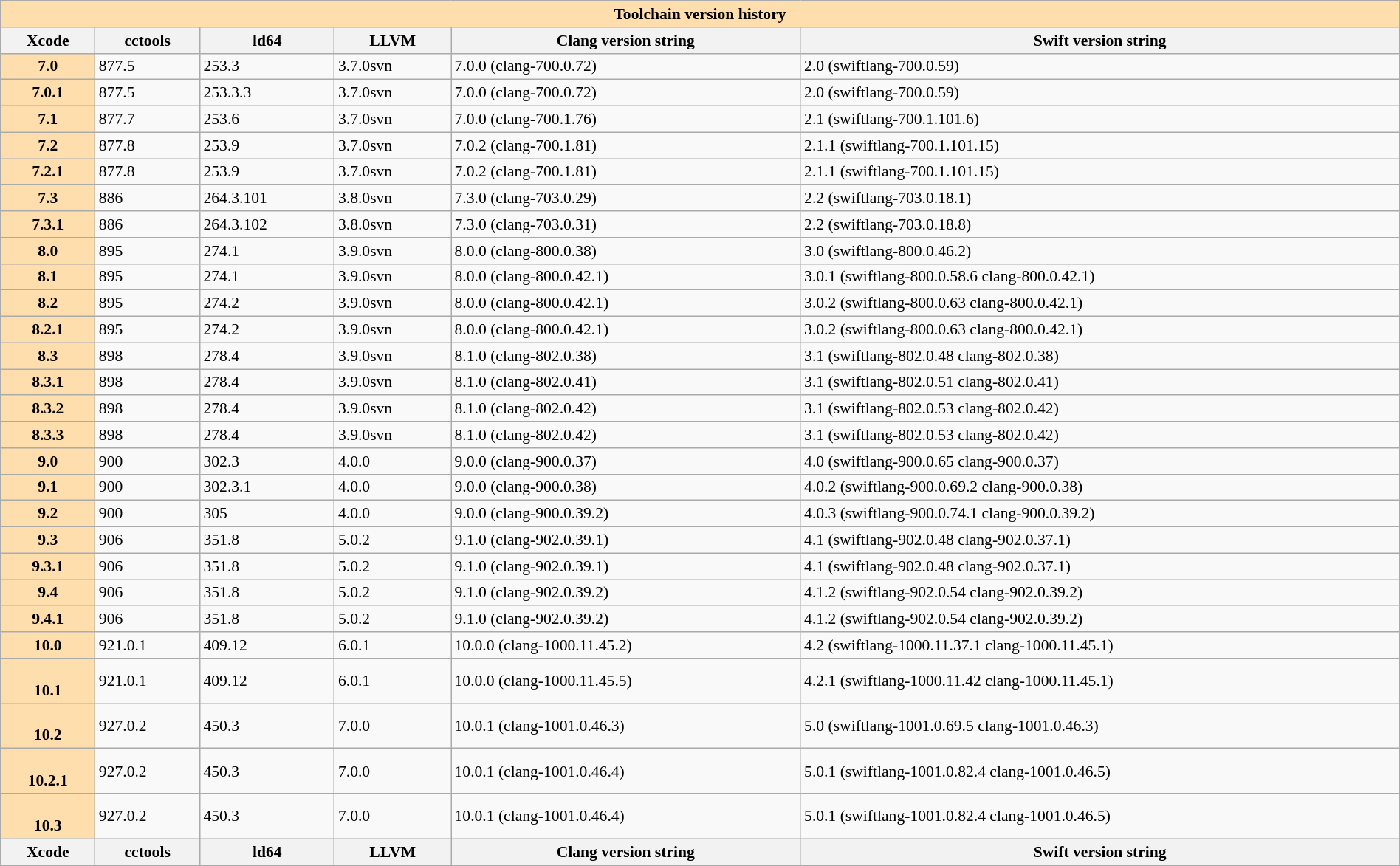<table class="wikitable collapsible collapsed" style="width:100%; font-size:90%;">
<tr>
<th style="background: #ffdead; text-align:center;" colspan="9">Toolchain version history</th>
</tr>
<tr>
<th>Xcode</th>
<th>cctools</th>
<th>ld64</th>
<th>LLVM</th>
<th>Clang version string</th>
<th>Swift version string</th>
</tr>
<tr>
<th style="background:#ffdead;"><strong>7.0</strong></th>
<td>877.5</td>
<td>253.3</td>
<td>3.7.0svn</td>
<td>7.0.0 (clang-700.0.72)</td>
<td>2.0 (swiftlang-700.0.59)</td>
</tr>
<tr>
<th style="background:#ffdead;"><strong>7.0.1</strong></th>
<td>877.5</td>
<td>253.3.3</td>
<td>3.7.0svn</td>
<td>7.0.0 (clang-700.0.72)</td>
<td>2.0 (swiftlang-700.0.59)</td>
</tr>
<tr>
<th style="background:#ffdead;"><strong>7.1</strong></th>
<td>877.7</td>
<td>253.6</td>
<td>3.7.0svn</td>
<td>7.0.0 (clang-700.1.76)</td>
<td>2.1 (swiftlang-700.1.101.6)</td>
</tr>
<tr>
<th style="background:#ffdead;"><strong>7.2</strong></th>
<td>877.8</td>
<td>253.9</td>
<td>3.7.0svn</td>
<td>7.0.2 (clang-700.1.81)</td>
<td>2.1.1 (swiftlang-700.1.101.15)</td>
</tr>
<tr>
<th style="background:#ffdead;"><strong>7.2.1</strong></th>
<td>877.8</td>
<td>253.9</td>
<td>3.7.0svn</td>
<td>7.0.2 (clang-700.1.81)</td>
<td>2.1.1 (swiftlang-700.1.101.15)</td>
</tr>
<tr>
<th style="background:#ffdead;"><strong>7.3</strong></th>
<td>886</td>
<td>264.3.101</td>
<td>3.8.0svn</td>
<td>7.3.0 (clang-703.0.29)</td>
<td>2.2 (swiftlang-703.0.18.1)</td>
</tr>
<tr>
<th style="background:#ffdead;"><strong>7.3.1</strong></th>
<td>886</td>
<td>264.3.102</td>
<td>3.8.0svn</td>
<td>7.3.0 (clang-703.0.31)</td>
<td>2.2 (swiftlang-703.0.18.8)</td>
</tr>
<tr>
<th style="background:#ffdead;"><strong>8.0</strong></th>
<td>895</td>
<td>274.1</td>
<td>3.9.0svn</td>
<td>8.0.0 (clang-800.0.38)</td>
<td>3.0 (swiftlang-800.0.46.2)</td>
</tr>
<tr>
<th style="background:#ffdead;"><strong>8.1</strong></th>
<td>895</td>
<td>274.1</td>
<td>3.9.0svn</td>
<td>8.0.0 (clang-800.0.42.1)</td>
<td>3.0.1 (swiftlang-800.0.58.6 clang-800.0.42.1)</td>
</tr>
<tr>
<th style="background:#ffdead;"><strong>8.2</strong></th>
<td>895</td>
<td>274.2</td>
<td>3.9.0svn</td>
<td>8.0.0 (clang-800.0.42.1)</td>
<td>3.0.2 (swiftlang-800.0.63 clang-800.0.42.1)</td>
</tr>
<tr>
<th style="background:#ffdead;"><strong>8.2.1</strong></th>
<td>895</td>
<td>274.2</td>
<td>3.9.0svn</td>
<td>8.0.0 (clang-800.0.42.1)</td>
<td>3.0.2 (swiftlang-800.0.63 clang-800.0.42.1)</td>
</tr>
<tr>
<th style="background:#ffdead;"><strong>8.3</strong></th>
<td>898</td>
<td>278.4</td>
<td>3.9.0svn</td>
<td>8.1.0 (clang-802.0.38)</td>
<td>3.1 (swiftlang-802.0.48 clang-802.0.38)</td>
</tr>
<tr>
<th style="background:#ffdead;"><strong>8.3.1</strong></th>
<td>898</td>
<td>278.4</td>
<td>3.9.0svn</td>
<td>8.1.0 (clang-802.0.41)</td>
<td>3.1 (swiftlang-802.0.51 clang-802.0.41)</td>
</tr>
<tr>
<th style="background:#ffdead;"><strong>8.3.2</strong></th>
<td>898</td>
<td>278.4</td>
<td>3.9.0svn</td>
<td>8.1.0 (clang-802.0.42)</td>
<td>3.1 (swiftlang-802.0.53 clang-802.0.42)</td>
</tr>
<tr>
<th style="background:#ffdead;"><strong>8.3.3</strong></th>
<td>898</td>
<td>278.4</td>
<td>3.9.0svn</td>
<td>8.1.0 (clang-802.0.42)</td>
<td>3.1 (swiftlang-802.0.53 clang-802.0.42)</td>
</tr>
<tr>
<th style="background:#ffdead;"><strong>9.0</strong></th>
<td>900</td>
<td>302.3</td>
<td>4.0.0</td>
<td>9.0.0 (clang-900.0.37)</td>
<td>4.0 (swiftlang-900.0.65 clang-900.0.37)</td>
</tr>
<tr>
<th style="background:#ffdead;"><strong>9.1</strong></th>
<td>900</td>
<td>302.3.1</td>
<td>4.0.0</td>
<td>9.0.0 (clang-900.0.38)</td>
<td>4.0.2 (swiftlang-900.0.69.2 clang-900.0.38)</td>
</tr>
<tr>
<th style="background:#ffdead;"><strong>9.2</strong></th>
<td>900</td>
<td>305</td>
<td>4.0.0</td>
<td>9.0.0 (clang-900.0.39.2)</td>
<td>4.0.3 (swiftlang-900.0.74.1 clang-900.0.39.2)</td>
</tr>
<tr>
<th style="background:#ffdead;"><strong>9.3</strong></th>
<td>906</td>
<td>351.8</td>
<td>5.0.2</td>
<td>9.1.0 (clang-902.0.39.1)</td>
<td>4.1 (swiftlang-902.0.48 clang-902.0.37.1)</td>
</tr>
<tr>
<th style="background:#ffdead;"><strong>9.3.1</strong></th>
<td>906</td>
<td>351.8</td>
<td>5.0.2</td>
<td>9.1.0 (clang-902.0.39.1)</td>
<td>4.1 (swiftlang-902.0.48 clang-902.0.37.1)</td>
</tr>
<tr>
<th style="background:#ffdead;"><strong>9.4</strong></th>
<td>906</td>
<td>351.8</td>
<td>5.0.2</td>
<td>9.1.0 (clang-902.0.39.2)</td>
<td>4.1.2 (swiftlang-902.0.54 clang-902.0.39.2)</td>
</tr>
<tr>
<th style="background:#ffdead;"><strong>9.4.1</strong></th>
<td>906</td>
<td>351.8</td>
<td>5.0.2</td>
<td>9.1.0 (clang-902.0.39.2)</td>
<td>4.1.2 (swiftlang-902.0.54 clang-902.0.39.2)</td>
</tr>
<tr>
<th style="background:#ffdead;"><strong>10.0</strong></th>
<td>921.0.1</td>
<td>409.12</td>
<td>6.0.1</td>
<td>10.0.0 (clang-1000.11.45.2)</td>
<td>4.2 (swiftlang-1000.11.37.1 clang-1000.11.45.1)</td>
</tr>
<tr>
<th style="background:#ffdead;"><br><strong>10.1</strong></th>
<td>921.0.1</td>
<td>409.12</td>
<td>6.0.1</td>
<td>10.0.0 (clang-1000.11.45.5)</td>
<td>4.2.1 (swiftlang-1000.11.42 clang-1000.11.45.1)</td>
</tr>
<tr>
<th style="background:#ffdead;"><br><strong>10.2</strong></th>
<td>927.0.2</td>
<td>450.3</td>
<td>7.0.0</td>
<td>10.0.1 (clang-1001.0.46.3)</td>
<td>5.0 (swiftlang-1001.0.69.5 clang-1001.0.46.3)</td>
</tr>
<tr>
<th style="background:#ffdead;"><br><strong>10.2.1</strong></th>
<td>927.0.2</td>
<td>450.3</td>
<td>7.0.0</td>
<td>10.0.1 (clang-1001.0.46.4)</td>
<td>5.0.1 (swiftlang-1001.0.82.4 clang-1001.0.46.5)</td>
</tr>
<tr>
<th style="background:#ffdead;"><br><strong>10.3</strong></th>
<td>927.0.2</td>
<td>450.3</td>
<td>7.0.0</td>
<td>10.0.1 (clang-1001.0.46.4)</td>
<td>5.0.1 (swiftlang-1001.0.82.4 clang-1001.0.46.5)</td>
</tr>
<tr>
<th>Xcode</th>
<th>cctools</th>
<th>ld64</th>
<th>LLVM</th>
<th>Clang version string</th>
<th>Swift version string</th>
</tr>
</table>
